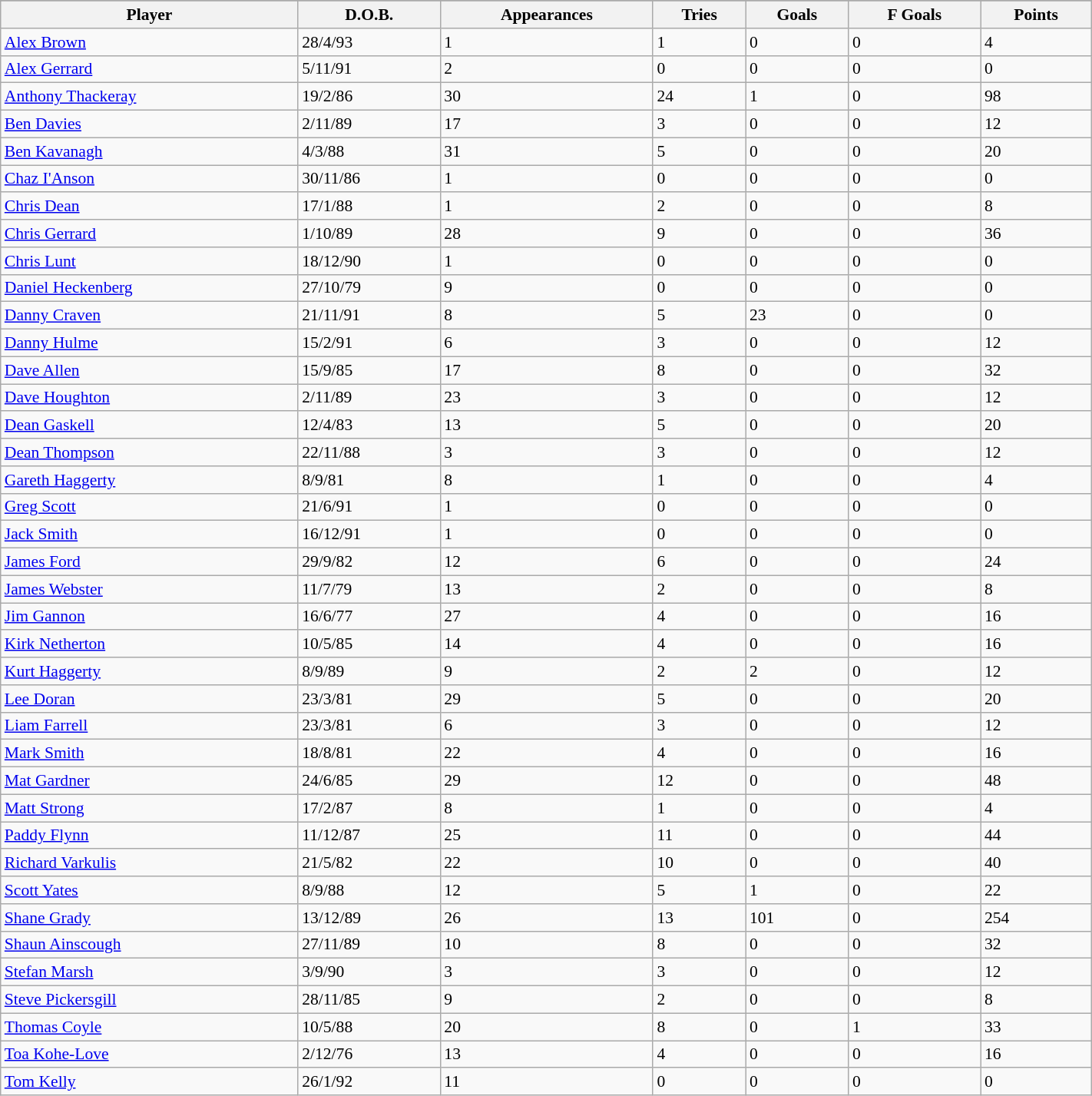<table class="wikitable sortable" width="75%" style="font-size:90%">
<tr bgcolor="#efefef">
</tr>
<tr bgcolor="#efefef">
</tr>
<tr>
<th>Player</th>
<th>D.O.B.</th>
<th>Appearances</th>
<th>Tries</th>
<th>Goals</th>
<th>F Goals</th>
<th>Points</th>
</tr>
<tr>
<td><a href='#'>Alex Brown</a></td>
<td>28/4/93</td>
<td>1</td>
<td>1</td>
<td>0</td>
<td>0</td>
<td>4</td>
</tr>
<tr>
<td><a href='#'>Alex Gerrard</a></td>
<td>5/11/91</td>
<td>2</td>
<td>0</td>
<td>0</td>
<td>0</td>
<td>0</td>
</tr>
<tr>
<td><a href='#'>Anthony Thackeray</a></td>
<td>19/2/86</td>
<td>30</td>
<td>24</td>
<td>1</td>
<td>0</td>
<td>98</td>
</tr>
<tr>
<td><a href='#'>Ben Davies</a></td>
<td>2/11/89</td>
<td>17</td>
<td>3</td>
<td>0</td>
<td>0</td>
<td>12</td>
</tr>
<tr>
<td><a href='#'>Ben Kavanagh</a></td>
<td>4/3/88</td>
<td>31</td>
<td>5</td>
<td>0</td>
<td>0</td>
<td>20</td>
</tr>
<tr>
<td><a href='#'>Chaz I'Anson</a></td>
<td>30/11/86</td>
<td>1</td>
<td>0</td>
<td>0</td>
<td>0</td>
<td>0</td>
</tr>
<tr>
<td><a href='#'>Chris Dean</a></td>
<td>17/1/88</td>
<td>1</td>
<td>2</td>
<td>0</td>
<td>0</td>
<td>8</td>
</tr>
<tr>
<td><a href='#'>Chris Gerrard</a></td>
<td>1/10/89</td>
<td>28</td>
<td>9</td>
<td>0</td>
<td>0</td>
<td>36</td>
</tr>
<tr>
<td><a href='#'>Chris Lunt</a></td>
<td>18/12/90</td>
<td>1</td>
<td>0</td>
<td>0</td>
<td>0</td>
<td>0</td>
</tr>
<tr>
<td><a href='#'>Daniel Heckenberg</a></td>
<td>27/10/79</td>
<td>9</td>
<td>0</td>
<td>0</td>
<td>0</td>
<td>0</td>
</tr>
<tr>
<td><a href='#'>Danny Craven</a></td>
<td>21/11/91</td>
<td>8</td>
<td>5</td>
<td>23</td>
<td>0</td>
<td>0</td>
</tr>
<tr>
<td><a href='#'>Danny Hulme</a></td>
<td>15/2/91</td>
<td>6</td>
<td>3</td>
<td>0</td>
<td>0</td>
<td>12</td>
</tr>
<tr>
<td><a href='#'>Dave Allen</a></td>
<td>15/9/85</td>
<td>17</td>
<td>8</td>
<td>0</td>
<td>0</td>
<td>32</td>
</tr>
<tr>
<td><a href='#'>Dave Houghton</a></td>
<td>2/11/89</td>
<td>23</td>
<td>3</td>
<td>0</td>
<td>0</td>
<td>12</td>
</tr>
<tr>
<td><a href='#'>Dean Gaskell</a></td>
<td>12/4/83</td>
<td>13</td>
<td>5</td>
<td>0</td>
<td>0</td>
<td>20</td>
</tr>
<tr>
<td><a href='#'>Dean Thompson</a></td>
<td>22/11/88</td>
<td>3</td>
<td>3</td>
<td>0</td>
<td>0</td>
<td>12</td>
</tr>
<tr>
<td><a href='#'>Gareth Haggerty</a></td>
<td>8/9/81</td>
<td>8</td>
<td>1</td>
<td>0</td>
<td>0</td>
<td>4</td>
</tr>
<tr>
<td><a href='#'>Greg Scott</a></td>
<td>21/6/91</td>
<td>1</td>
<td>0</td>
<td>0</td>
<td>0</td>
<td>0</td>
</tr>
<tr>
<td><a href='#'>Jack Smith</a></td>
<td>16/12/91</td>
<td>1</td>
<td>0</td>
<td>0</td>
<td>0</td>
<td>0</td>
</tr>
<tr>
<td><a href='#'>James Ford</a></td>
<td>29/9/82</td>
<td>12</td>
<td>6</td>
<td>0</td>
<td>0</td>
<td>24</td>
</tr>
<tr>
<td><a href='#'>James Webster</a></td>
<td>11/7/79</td>
<td>13</td>
<td>2</td>
<td>0</td>
<td>0</td>
<td>8</td>
</tr>
<tr>
<td><a href='#'>Jim Gannon</a></td>
<td>16/6/77</td>
<td>27</td>
<td>4</td>
<td>0</td>
<td>0</td>
<td>16</td>
</tr>
<tr>
<td><a href='#'>Kirk Netherton</a></td>
<td>10/5/85</td>
<td>14</td>
<td>4</td>
<td>0</td>
<td>0</td>
<td>16</td>
</tr>
<tr>
<td><a href='#'>Kurt Haggerty</a></td>
<td>8/9/89</td>
<td>9</td>
<td>2</td>
<td>2</td>
<td>0</td>
<td>12</td>
</tr>
<tr>
<td><a href='#'>Lee Doran</a></td>
<td>23/3/81</td>
<td>29</td>
<td>5</td>
<td>0</td>
<td>0</td>
<td>20</td>
</tr>
<tr>
<td><a href='#'>Liam Farrell</a></td>
<td>23/3/81</td>
<td>6</td>
<td>3</td>
<td>0</td>
<td>0</td>
<td>12</td>
</tr>
<tr>
<td><a href='#'>Mark Smith</a></td>
<td>18/8/81</td>
<td>22</td>
<td>4</td>
<td>0</td>
<td>0</td>
<td>16</td>
</tr>
<tr>
<td><a href='#'>Mat Gardner</a></td>
<td>24/6/85</td>
<td>29</td>
<td>12</td>
<td>0</td>
<td>0</td>
<td>48</td>
</tr>
<tr>
<td><a href='#'>Matt Strong</a></td>
<td>17/2/87</td>
<td>8</td>
<td>1</td>
<td>0</td>
<td>0</td>
<td>4</td>
</tr>
<tr>
<td><a href='#'>Paddy Flynn</a></td>
<td>11/12/87</td>
<td>25</td>
<td>11</td>
<td>0</td>
<td>0</td>
<td>44</td>
</tr>
<tr>
<td><a href='#'>Richard Varkulis</a></td>
<td>21/5/82</td>
<td>22</td>
<td>10</td>
<td>0</td>
<td>0</td>
<td>40</td>
</tr>
<tr>
<td><a href='#'>Scott Yates</a></td>
<td>8/9/88</td>
<td>12</td>
<td>5</td>
<td>1</td>
<td>0</td>
<td>22</td>
</tr>
<tr>
<td><a href='#'>Shane Grady</a></td>
<td>13/12/89</td>
<td>26</td>
<td>13</td>
<td>101</td>
<td>0</td>
<td>254</td>
</tr>
<tr>
<td><a href='#'>Shaun Ainscough</a></td>
<td>27/11/89</td>
<td>10</td>
<td>8</td>
<td>0</td>
<td>0</td>
<td>32</td>
</tr>
<tr>
<td><a href='#'>Stefan Marsh</a></td>
<td>3/9/90</td>
<td>3</td>
<td>3</td>
<td>0</td>
<td>0</td>
<td>12</td>
</tr>
<tr>
<td><a href='#'>Steve Pickersgill</a></td>
<td>28/11/85</td>
<td>9</td>
<td>2</td>
<td>0</td>
<td>0</td>
<td>8</td>
</tr>
<tr>
<td><a href='#'>Thomas Coyle</a></td>
<td>10/5/88</td>
<td>20</td>
<td>8</td>
<td>0</td>
<td>1</td>
<td>33</td>
</tr>
<tr>
<td><a href='#'>Toa Kohe-Love</a></td>
<td>2/12/76</td>
<td>13</td>
<td>4</td>
<td>0</td>
<td>0</td>
<td>16</td>
</tr>
<tr>
<td><a href='#'>Tom Kelly</a></td>
<td>26/1/92</td>
<td>11</td>
<td>0</td>
<td>0</td>
<td>0</td>
<td>0</td>
</tr>
</table>
